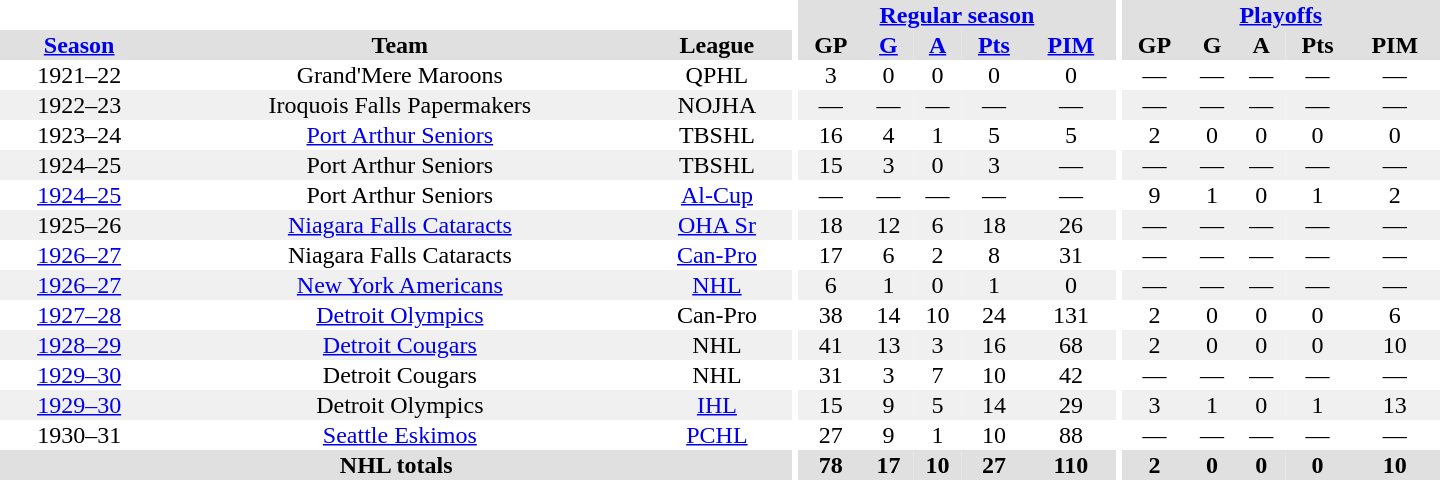<table border="0" cellpadding="1" cellspacing="0" style="text-align:center; width:60em">
<tr bgcolor="#e0e0e0">
<th colspan="3" bgcolor="#ffffff"></th>
<th rowspan="100" bgcolor="#ffffff"></th>
<th colspan="5"><a href='#'>Regular season</a></th>
<th rowspan="100" bgcolor="#ffffff"></th>
<th colspan="5"><a href='#'>Playoffs</a></th>
</tr>
<tr bgcolor="#e0e0e0">
<th><a href='#'>Season</a></th>
<th>Team</th>
<th>League</th>
<th>GP</th>
<th><a href='#'>G</a></th>
<th><a href='#'>A</a></th>
<th><a href='#'>Pts</a></th>
<th><a href='#'>PIM</a></th>
<th>GP</th>
<th>G</th>
<th>A</th>
<th>Pts</th>
<th>PIM</th>
</tr>
<tr>
<td>1921–22</td>
<td>Grand'Mere Maroons</td>
<td>QPHL</td>
<td>3</td>
<td>0</td>
<td>0</td>
<td>0</td>
<td>0</td>
<td>—</td>
<td>—</td>
<td>—</td>
<td>—</td>
<td>—</td>
</tr>
<tr bgcolor="#f0f0f0">
<td>1922–23</td>
<td>Iroquois Falls Papermakers</td>
<td>NOJHA</td>
<td>—</td>
<td>—</td>
<td>—</td>
<td>—</td>
<td>—</td>
<td>—</td>
<td>—</td>
<td>—</td>
<td>—</td>
<td>—</td>
</tr>
<tr>
<td>1923–24</td>
<td><a href='#'>Port Arthur Seniors</a></td>
<td>TBSHL</td>
<td>16</td>
<td>4</td>
<td>1</td>
<td>5</td>
<td>5</td>
<td>2</td>
<td>0</td>
<td>0</td>
<td>0</td>
<td>0</td>
</tr>
<tr bgcolor="#f0f0f0">
<td>1924–25</td>
<td>Port Arthur Seniors</td>
<td>TBSHL</td>
<td>15</td>
<td>3</td>
<td>0</td>
<td>3</td>
<td>—</td>
<td>—</td>
<td>—</td>
<td>—</td>
<td>—</td>
<td>—</td>
</tr>
<tr>
<td><a href='#'>1924–25</a></td>
<td>Port Arthur Seniors</td>
<td><a href='#'>Al-Cup</a></td>
<td>—</td>
<td>—</td>
<td>—</td>
<td>—</td>
<td>—</td>
<td>9</td>
<td>1</td>
<td>0</td>
<td>1</td>
<td>2</td>
</tr>
<tr bgcolor="#f0f0f0">
<td>1925–26</td>
<td><a href='#'>Niagara Falls Cataracts</a></td>
<td><a href='#'>OHA Sr</a></td>
<td>18</td>
<td>12</td>
<td>6</td>
<td>18</td>
<td>26</td>
<td>—</td>
<td>—</td>
<td>—</td>
<td>—</td>
<td>—</td>
</tr>
<tr>
<td><a href='#'>1926–27</a></td>
<td>Niagara Falls Cataracts</td>
<td><a href='#'>Can-Pro</a></td>
<td>17</td>
<td>6</td>
<td>2</td>
<td>8</td>
<td>31</td>
<td>—</td>
<td>—</td>
<td>—</td>
<td>—</td>
<td>—</td>
</tr>
<tr bgcolor="#f0f0f0">
<td><a href='#'>1926–27</a></td>
<td><a href='#'>New York Americans</a></td>
<td><a href='#'>NHL</a></td>
<td>6</td>
<td>1</td>
<td>0</td>
<td>1</td>
<td>0</td>
<td>—</td>
<td>—</td>
<td>—</td>
<td>—</td>
<td>—</td>
</tr>
<tr>
<td><a href='#'>1927–28</a></td>
<td><a href='#'>Detroit Olympics</a></td>
<td>Can-Pro</td>
<td>38</td>
<td>14</td>
<td>10</td>
<td>24</td>
<td>131</td>
<td>2</td>
<td>0</td>
<td>0</td>
<td>0</td>
<td>6</td>
</tr>
<tr bgcolor="#f0f0f0">
<td><a href='#'>1928–29</a></td>
<td><a href='#'>Detroit Cougars</a></td>
<td>NHL</td>
<td>41</td>
<td>13</td>
<td>3</td>
<td>16</td>
<td>68</td>
<td>2</td>
<td>0</td>
<td>0</td>
<td>0</td>
<td>10</td>
</tr>
<tr>
<td><a href='#'>1929–30</a></td>
<td>Detroit Cougars</td>
<td>NHL</td>
<td>31</td>
<td>3</td>
<td>7</td>
<td>10</td>
<td>42</td>
<td>—</td>
<td>—</td>
<td>—</td>
<td>—</td>
<td>—</td>
</tr>
<tr bgcolor="#f0f0f0">
<td><a href='#'>1929–30</a></td>
<td>Detroit Olympics</td>
<td><a href='#'>IHL</a></td>
<td>15</td>
<td>9</td>
<td>5</td>
<td>14</td>
<td>29</td>
<td>3</td>
<td>1</td>
<td>0</td>
<td>1</td>
<td>13</td>
</tr>
<tr>
<td>1930–31</td>
<td><a href='#'>Seattle Eskimos</a></td>
<td><a href='#'>PCHL</a></td>
<td>27</td>
<td>9</td>
<td>1</td>
<td>10</td>
<td>88</td>
<td>—</td>
<td>—</td>
<td>—</td>
<td>—</td>
<td>—</td>
</tr>
<tr bgcolor="#e0e0e0">
<th colspan="3">NHL totals</th>
<th>78</th>
<th>17</th>
<th>10</th>
<th>27</th>
<th>110</th>
<th>2</th>
<th>0</th>
<th>0</th>
<th>0</th>
<th>10</th>
</tr>
</table>
